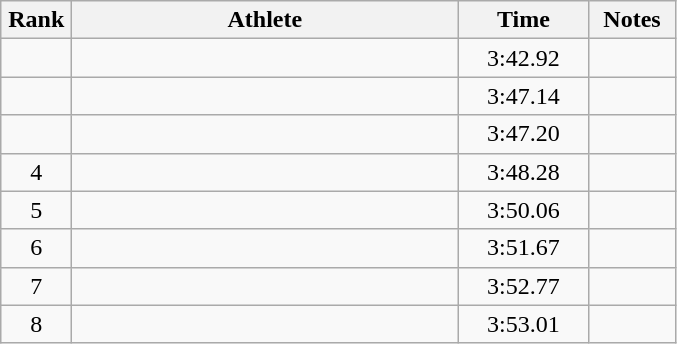<table class="wikitable" style="text-align:center">
<tr>
<th width=40>Rank</th>
<th width=250>Athlete</th>
<th width=80>Time</th>
<th width=50>Notes</th>
</tr>
<tr>
<td></td>
<td align=left></td>
<td>3:42.92</td>
<td></td>
</tr>
<tr>
<td></td>
<td align=left></td>
<td>3:47.14</td>
<td></td>
</tr>
<tr>
<td></td>
<td align=left></td>
<td>3:47.20</td>
<td></td>
</tr>
<tr>
<td>4</td>
<td align=left></td>
<td>3:48.28</td>
<td></td>
</tr>
<tr>
<td>5</td>
<td align=left></td>
<td>3:50.06</td>
<td></td>
</tr>
<tr>
<td>6</td>
<td align=left></td>
<td>3:51.67</td>
<td></td>
</tr>
<tr>
<td>7</td>
<td align=left></td>
<td>3:52.77</td>
<td></td>
</tr>
<tr>
<td>8</td>
<td align=left></td>
<td>3:53.01</td>
<td></td>
</tr>
</table>
